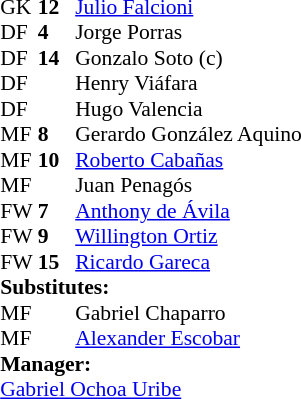<table cellspacing="0" cellpadding="0" style="font-size:90%; margin:0.2em auto;">
<tr>
<th width="25"></th>
<th width="25"></th>
</tr>
<tr>
<td>GK</td>
<td><strong>12</strong></td>
<td> <a href='#'>Julio Falcioni</a></td>
</tr>
<tr>
<td>DF</td>
<td><strong>4</strong></td>
<td> Jorge Porras</td>
<td></td>
<td></td>
</tr>
<tr>
<td>DF</td>
<td><strong>14</strong></td>
<td> Gonzalo Soto (c)</td>
</tr>
<tr>
<td>DF</td>
<td><strong> </strong></td>
<td> Henry Viáfara</td>
</tr>
<tr>
<td>DF</td>
<td><strong> </strong></td>
<td> Hugo Valencia</td>
</tr>
<tr>
<td>MF</td>
<td><strong>8</strong></td>
<td> Gerardo González Aquino</td>
</tr>
<tr>
<td>MF</td>
<td><strong>10</strong></td>
<td> <a href='#'>Roberto Cabañas</a></td>
</tr>
<tr>
<td>MF</td>
<td><strong> </strong></td>
<td> Juan Penagós</td>
<td></td>
<td></td>
</tr>
<tr>
<td>FW</td>
<td><strong>7</strong></td>
<td> <a href='#'>Anthony de Ávila</a></td>
</tr>
<tr>
<td>FW</td>
<td><strong>9</strong></td>
<td> <a href='#'>Willington Ortiz</a></td>
</tr>
<tr>
<td>FW</td>
<td><strong>15</strong></td>
<td> <a href='#'>Ricardo Gareca</a></td>
</tr>
<tr>
<td colspan=3><strong>Substitutes:</strong></td>
</tr>
<tr>
<td>MF</td>
<td></td>
<td> Gabriel Chaparro</td>
<td></td>
<td></td>
</tr>
<tr>
<td>MF</td>
<td><strong> </strong></td>
<td> <a href='#'>Alexander Escobar</a></td>
<td></td>
<td></td>
</tr>
<tr>
<td colspan=3><strong>Manager:</strong></td>
</tr>
<tr>
<td colspan=4> <a href='#'>Gabriel Ochoa Uribe</a></td>
</tr>
</table>
